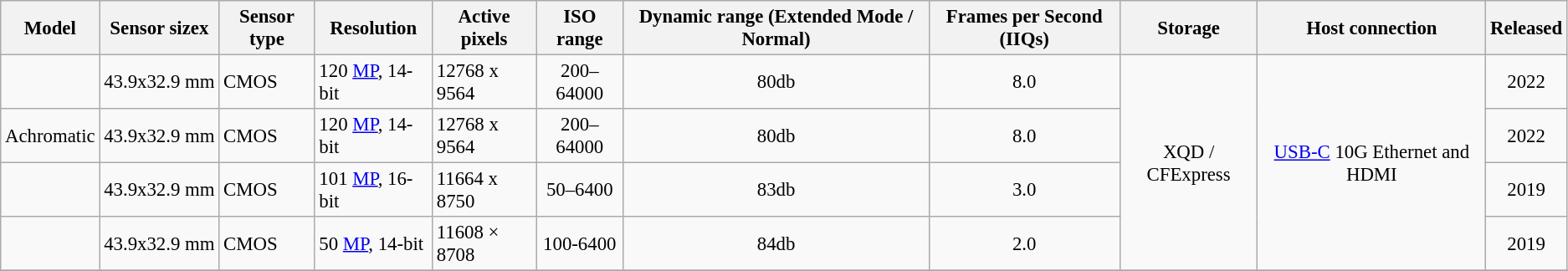<table class="wikitable" style="font-size:95%;">
<tr>
<th>Model</th>
<th>Sensor sizex</th>
<th>Sensor type</th>
<th>Resolution</th>
<th>Active pixels</th>
<th>ISO range</th>
<th>Dynamic range (Extended Mode / Normal)</th>
<th>Frames per Second (IIQs)</th>
<th>Storage</th>
<th>Host connection</th>
<th>Released</th>
</tr>
<tr>
<td></td>
<td>43.9x32.9 mm</td>
<td>CMOS</td>
<td>120 <a href='#'>MP</a>, 14-bit</td>
<td>12768 x 9564</td>
<td align=center>200–64000</td>
<td align=center>80db</td>
<td align=center>8.0</td>
<td rowspan=4 align=center>XQD / CFExpress</td>
<td rowspan=4 align=center><a href='#'>USB-C</a> 10G Ethernet and HDMI</td>
<td align=center>2022</td>
</tr>
<tr>
<td> Achromatic</td>
<td>43.9x32.9 mm</td>
<td>CMOS</td>
<td>120 <a href='#'>MP</a>, 14-bit</td>
<td>12768 x 9564</td>
<td align=center>200–64000</td>
<td align=center>80db</td>
<td align=center>8.0</td>
<td align=center>2022</td>
</tr>
<tr>
<td></td>
<td>43.9x32.9 mm</td>
<td>CMOS</td>
<td>101 <a href='#'>MP</a>, 16-bit</td>
<td>11664 x  8750</td>
<td align=center>50–6400</td>
<td align=center>83db</td>
<td align=center>3.0</td>
<td align=center>2019</td>
</tr>
<tr>
<td></td>
<td>43.9x32.9 mm</td>
<td>CMOS</td>
<td>50 <a href='#'>MP</a>, 14-bit</td>
<td>11608  × 8708</td>
<td align=center>100-6400</td>
<td align=center>84db</td>
<td align=center>2.0</td>
<td align=center>2019</td>
</tr>
<tr>
</tr>
</table>
